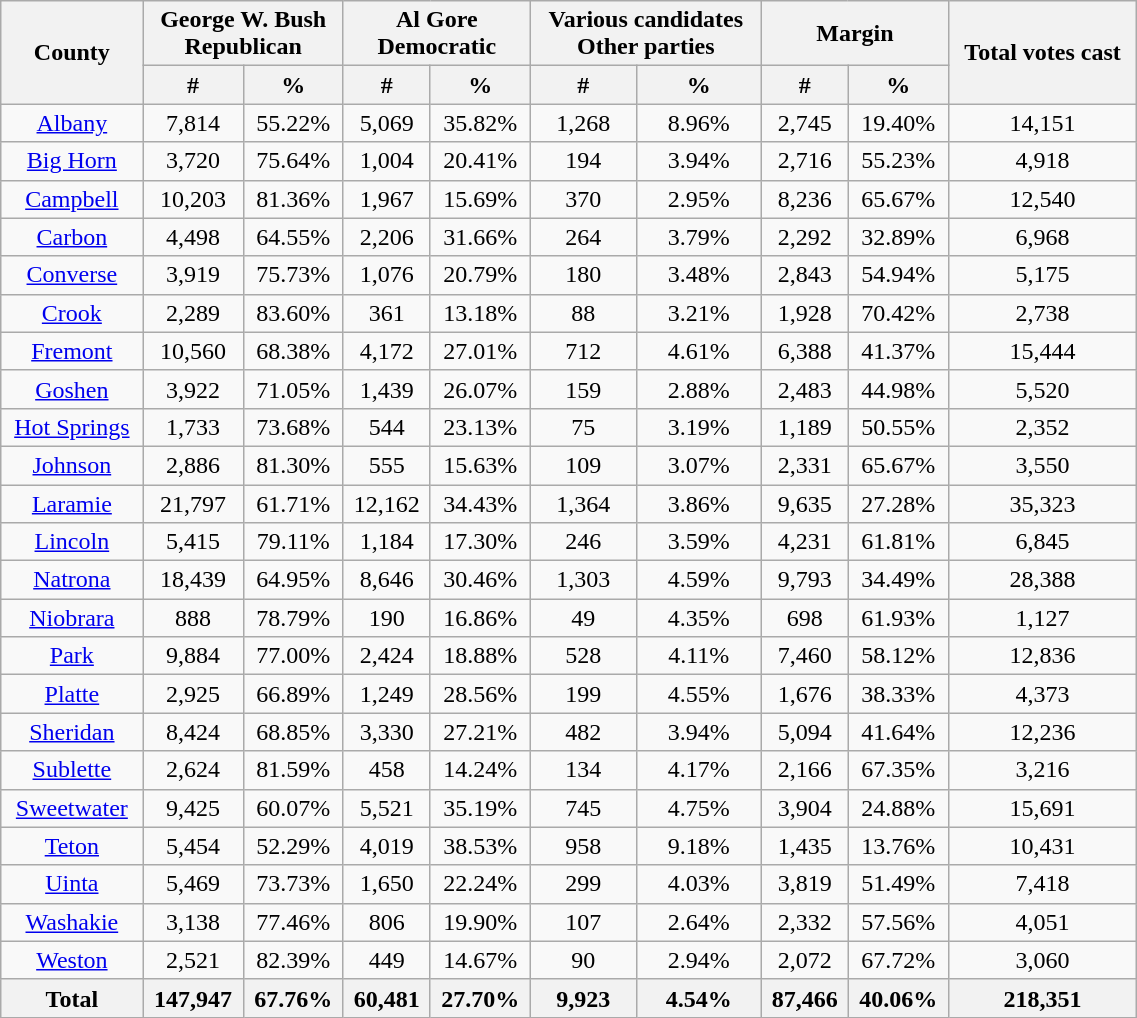<table width="60%" class="wikitable sortable" style="text-align:center">
<tr>
<th style="text-align:center;" rowspan="2">County</th>
<th style="text-align:center;" colspan="2">George W. Bush<br>Republican</th>
<th style="text-align:center;" colspan="2">Al Gore<br>Democratic</th>
<th style="text-align:center;" colspan="2">Various candidates<br>Other parties</th>
<th style="text-align:center;" colspan="2">Margin</th>
<th style="text-align:center;" rowspan="2" style="text-align:center;">Total votes cast</th>
</tr>
<tr>
<th style="text-align:center;" data-sort-type="number">#</th>
<th style="text-align:center;" data-sort-type="number">%</th>
<th style="text-align:center;" data-sort-type="number">#</th>
<th style="text-align:center;" data-sort-type="number">%</th>
<th style="text-align:center;" data-sort-type="number">#</th>
<th style="text-align:center;" data-sort-type="number">%</th>
<th style="text-align:center;" data-sort-type="number">#</th>
<th style="text-align:center;" data-sort-type="number">%</th>
</tr>
<tr style="text-align:center;">
<td><a href='#'>Albany</a></td>
<td>7,814</td>
<td>55.22%</td>
<td>5,069</td>
<td>35.82%</td>
<td>1,268</td>
<td>8.96%</td>
<td>2,745</td>
<td>19.40%</td>
<td>14,151</td>
</tr>
<tr style="text-align:center;">
<td><a href='#'>Big Horn</a></td>
<td>3,720</td>
<td>75.64%</td>
<td>1,004</td>
<td>20.41%</td>
<td>194</td>
<td>3.94%</td>
<td>2,716</td>
<td>55.23%</td>
<td>4,918</td>
</tr>
<tr style="text-align:center;">
<td><a href='#'>Campbell</a></td>
<td>10,203</td>
<td>81.36%</td>
<td>1,967</td>
<td>15.69%</td>
<td>370</td>
<td>2.95%</td>
<td>8,236</td>
<td>65.67%</td>
<td>12,540</td>
</tr>
<tr style="text-align:center;">
<td><a href='#'>Carbon</a></td>
<td>4,498</td>
<td>64.55%</td>
<td>2,206</td>
<td>31.66%</td>
<td>264</td>
<td>3.79%</td>
<td>2,292</td>
<td>32.89%</td>
<td>6,968</td>
</tr>
<tr style="text-align:center;">
<td><a href='#'>Converse</a></td>
<td>3,919</td>
<td>75.73%</td>
<td>1,076</td>
<td>20.79%</td>
<td>180</td>
<td>3.48%</td>
<td>2,843</td>
<td>54.94%</td>
<td>5,175</td>
</tr>
<tr style="text-align:center;">
<td><a href='#'>Crook</a></td>
<td>2,289</td>
<td>83.60%</td>
<td>361</td>
<td>13.18%</td>
<td>88</td>
<td>3.21%</td>
<td>1,928</td>
<td>70.42%</td>
<td>2,738</td>
</tr>
<tr style="text-align:center;">
<td><a href='#'>Fremont</a></td>
<td>10,560</td>
<td>68.38%</td>
<td>4,172</td>
<td>27.01%</td>
<td>712</td>
<td>4.61%</td>
<td>6,388</td>
<td>41.37%</td>
<td>15,444</td>
</tr>
<tr style="text-align:center;">
<td><a href='#'>Goshen</a></td>
<td>3,922</td>
<td>71.05%</td>
<td>1,439</td>
<td>26.07%</td>
<td>159</td>
<td>2.88%</td>
<td>2,483</td>
<td>44.98%</td>
<td>5,520</td>
</tr>
<tr style="text-align:center;">
<td><a href='#'>Hot Springs</a></td>
<td>1,733</td>
<td>73.68%</td>
<td>544</td>
<td>23.13%</td>
<td>75</td>
<td>3.19%</td>
<td>1,189</td>
<td>50.55%</td>
<td>2,352</td>
</tr>
<tr style="text-align:center;">
<td><a href='#'>Johnson</a></td>
<td>2,886</td>
<td>81.30%</td>
<td>555</td>
<td>15.63%</td>
<td>109</td>
<td>3.07%</td>
<td>2,331</td>
<td>65.67%</td>
<td>3,550</td>
</tr>
<tr style="text-align:center;">
<td><a href='#'>Laramie</a></td>
<td>21,797</td>
<td>61.71%</td>
<td>12,162</td>
<td>34.43%</td>
<td>1,364</td>
<td>3.86%</td>
<td>9,635</td>
<td>27.28%</td>
<td>35,323</td>
</tr>
<tr style="text-align:center;">
<td><a href='#'>Lincoln</a></td>
<td>5,415</td>
<td>79.11%</td>
<td>1,184</td>
<td>17.30%</td>
<td>246</td>
<td>3.59%</td>
<td>4,231</td>
<td>61.81%</td>
<td>6,845</td>
</tr>
<tr style="text-align:center;">
<td><a href='#'>Natrona</a></td>
<td>18,439</td>
<td>64.95%</td>
<td>8,646</td>
<td>30.46%</td>
<td>1,303</td>
<td>4.59%</td>
<td>9,793</td>
<td>34.49%</td>
<td>28,388</td>
</tr>
<tr style="text-align:center;">
<td><a href='#'>Niobrara</a></td>
<td>888</td>
<td>78.79%</td>
<td>190</td>
<td>16.86%</td>
<td>49</td>
<td>4.35%</td>
<td>698</td>
<td>61.93%</td>
<td>1,127</td>
</tr>
<tr style="text-align:center;">
<td><a href='#'>Park</a></td>
<td>9,884</td>
<td>77.00%</td>
<td>2,424</td>
<td>18.88%</td>
<td>528</td>
<td>4.11%</td>
<td>7,460</td>
<td>58.12%</td>
<td>12,836</td>
</tr>
<tr style="text-align:center;">
<td><a href='#'>Platte</a></td>
<td>2,925</td>
<td>66.89%</td>
<td>1,249</td>
<td>28.56%</td>
<td>199</td>
<td>4.55%</td>
<td>1,676</td>
<td>38.33%</td>
<td>4,373</td>
</tr>
<tr style="text-align:center;">
<td><a href='#'>Sheridan</a></td>
<td>8,424</td>
<td>68.85%</td>
<td>3,330</td>
<td>27.21%</td>
<td>482</td>
<td>3.94%</td>
<td>5,094</td>
<td>41.64%</td>
<td>12,236</td>
</tr>
<tr style="text-align:center;">
<td><a href='#'>Sublette</a></td>
<td>2,624</td>
<td>81.59%</td>
<td>458</td>
<td>14.24%</td>
<td>134</td>
<td>4.17%</td>
<td>2,166</td>
<td>67.35%</td>
<td>3,216</td>
</tr>
<tr style="text-align:center;">
<td><a href='#'>Sweetwater</a></td>
<td>9,425</td>
<td>60.07%</td>
<td>5,521</td>
<td>35.19%</td>
<td>745</td>
<td>4.75%</td>
<td>3,904</td>
<td>24.88%</td>
<td>15,691</td>
</tr>
<tr style="text-align:center;">
<td><a href='#'>Teton</a></td>
<td>5,454</td>
<td>52.29%</td>
<td>4,019</td>
<td>38.53%</td>
<td>958</td>
<td>9.18%</td>
<td>1,435</td>
<td>13.76%</td>
<td>10,431</td>
</tr>
<tr style="text-align:center;">
<td><a href='#'>Uinta</a></td>
<td>5,469</td>
<td>73.73%</td>
<td>1,650</td>
<td>22.24%</td>
<td>299</td>
<td>4.03%</td>
<td>3,819</td>
<td>51.49%</td>
<td>7,418</td>
</tr>
<tr style="text-align:center;">
<td><a href='#'>Washakie</a></td>
<td>3,138</td>
<td>77.46%</td>
<td>806</td>
<td>19.90%</td>
<td>107</td>
<td>2.64%</td>
<td>2,332</td>
<td>57.56%</td>
<td>4,051</td>
</tr>
<tr style="text-align:center;">
<td><a href='#'>Weston</a></td>
<td>2,521</td>
<td>82.39%</td>
<td>449</td>
<td>14.67%</td>
<td>90</td>
<td>2.94%</td>
<td>2,072</td>
<td>67.72%</td>
<td>3,060</td>
</tr>
<tr style="text-align:center;">
<th>Total</th>
<th>147,947</th>
<th>67.76%</th>
<th>60,481</th>
<th>27.70%</th>
<th>9,923</th>
<th>4.54%</th>
<th>87,466</th>
<th>40.06%</th>
<th>218,351</th>
</tr>
</table>
